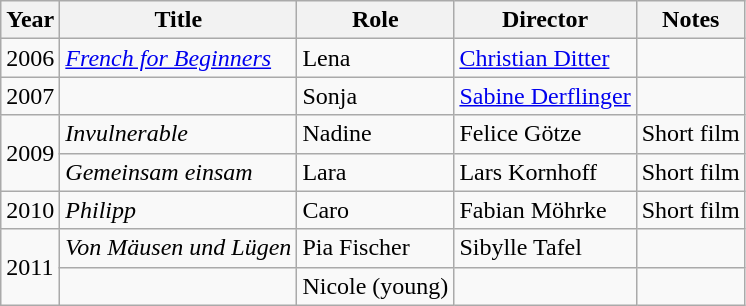<table class="wikitable">
<tr>
<th>Year</th>
<th>Title</th>
<th>Role</th>
<th>Director</th>
<th>Notes</th>
</tr>
<tr>
<td>2006</td>
<td><em><a href='#'>French for Beginners</a></em></td>
<td>Lena</td>
<td><a href='#'>Christian Ditter</a></td>
<td></td>
</tr>
<tr>
<td>2007</td>
<td><em></em></td>
<td>Sonja</td>
<td><a href='#'>Sabine Derflinger</a></td>
<td></td>
</tr>
<tr>
<td rowspan="2">2009</td>
<td><em>Invulnerable</em></td>
<td>Nadine</td>
<td>Felice Götze</td>
<td>Short film</td>
</tr>
<tr>
<td><em>Gemeinsam einsam</em></td>
<td>Lara</td>
<td>Lars Kornhoff</td>
<td>Short film</td>
</tr>
<tr>
<td>2010</td>
<td><em>Philipp</em></td>
<td>Caro</td>
<td>Fabian Möhrke</td>
<td>Short film</td>
</tr>
<tr>
<td rowspan="2">2011</td>
<td><em>Von Mäusen und Lügen</em></td>
<td>Pia Fischer</td>
<td>Sibylle Tafel</td>
<td></td>
</tr>
<tr>
<td><em></em></td>
<td>Nicole (young)</td>
<td></td>
<td></td>
</tr>
</table>
